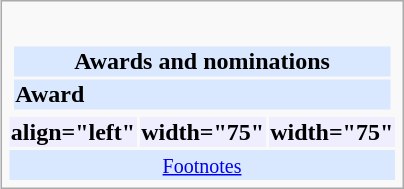<table class="infobox" style="text-align: left; vertical-align: middle;">
<tr>
<td colspan="3" align="center"></td>
</tr>
<tr>
<td colspan=3><br><table class="collapsible collapsed" width=100%>
<tr>
<th colspan=3 style="background-color: #D9E8FF; text-align: center;">Awards and nominations</th>
</tr>
<tr bgcolor=#D9E8FF>
<th>Award<br></th>
</tr>
</table>
</td>
</tr>
<tr bgcolor=#eeeeff>
<th>align="left" </th>
<th>width="75" </th>
<th>width="75" </th>
</tr>
<tr bgcolor=#d9e8ff>
<td colspan="3" align="center"><small><a href='#'>Footnotes</a></small></td>
</tr>
</table>
